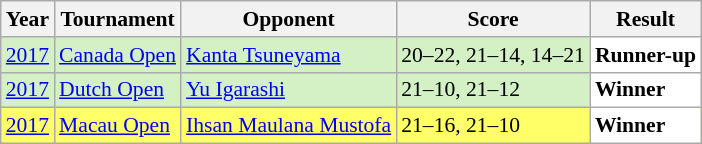<table class="sortable wikitable" style="font-size: 90%">
<tr>
<th>Year</th>
<th>Tournament</th>
<th>Opponent</th>
<th>Score</th>
<th>Result</th>
</tr>
<tr style="background:#D4F1C5">
<td align="center"><a href='#'>2017</a></td>
<td align="left"><a href='#'>Canada Open</a></td>
<td align="left"> <a href='#'>Kanta Tsuneyama</a></td>
<td align="left">20–22, 21–14, 14–21</td>
<td style="text-align:left; background:white"> <strong>Runner-up</strong></td>
</tr>
<tr style="background:#D4F1C5">
<td align="center"><a href='#'>2017</a></td>
<td align="left"><a href='#'>Dutch Open</a></td>
<td align="left"> <a href='#'>Yu Igarashi</a></td>
<td align="left">21–10, 21–12</td>
<td style="text-align:left; background:white"> <strong>Winner</strong></td>
</tr>
<tr style="background:#FFFF67">
<td align="center"><a href='#'>2017</a></td>
<td align="left"><a href='#'>Macau Open</a></td>
<td align="left"> <a href='#'>Ihsan Maulana Mustofa</a></td>
<td align="left">21–16, 21–10</td>
<td style="text-align:left; background:white"> <strong>Winner</strong></td>
</tr>
</table>
